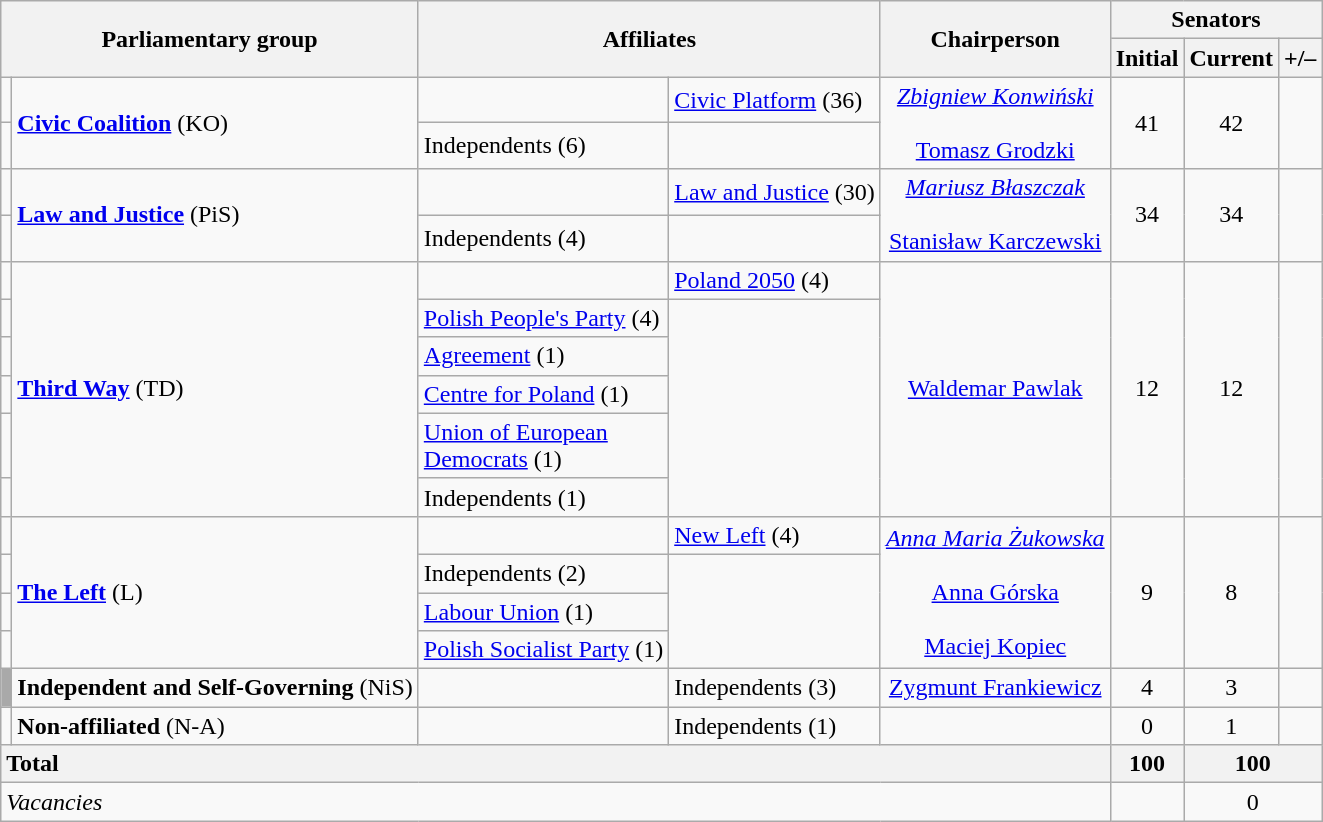<table class="wikitable" style="text-align: center; width: px;">
<tr>
<th colspan="2" rowspan="2">Parliamentary group</th>
<th colspan="2" rowspan="2">Affiliates</th>
<th rowspan="2">Chairperson</th>
<th colspan="3">Senators</th>
</tr>
<tr>
<th>Initial</th>
<th>Current</th>
<th>+/–</th>
</tr>
<tr>
<td></td>
<td rowspan="2" style="text-align: left;"><strong><a href='#'>Civic Coalition</a></strong> (KO)<br></td>
<td></td>
<td style="text-align: left;"><a href='#'>Civic Platform</a> (36)</td>
<td rowspan="2"><em><a href='#'>Zbigniew Konwiński</a></em><br><br><a href='#'>Tomasz Grodzki</a><br></td>
<td rowspan="2">41</td>
<td rowspan="2">42</td>
<td rowspan="2"></td>
</tr>
<tr>
<td></td>
<td style="text-align: left;">Independents (6)</td>
</tr>
<tr>
<td></td>
<td rowspan="2" style="text-align: left;"><strong><a href='#'>Law and Justice</a></strong> (PiS)<br></td>
<td></td>
<td style="text-align: left;"><a href='#'>Law and Justice</a> (30)</td>
<td rowspan="2"><em><a href='#'>Mariusz Błaszczak</a></em><br><br><a href='#'>Stanisław Karczewski</a><br></td>
<td rowspan="2">34</td>
<td rowspan="2">34</td>
<td rowspan="2"></td>
</tr>
<tr>
<td></td>
<td style="text-align: left;">Independents (4)</td>
</tr>
<tr>
<td></td>
<td rowspan="6" style="text-align: left; "><strong><a href='#'>Third Way</a></strong> (TD)<br></td>
<td></td>
<td style="text-align: left;"><a href='#'>Poland 2050</a> (4)</td>
<td rowspan="6"><a href='#'>Waldemar Pawlak</a></td>
<td rowspan="6">12</td>
<td rowspan="6">12</td>
<td rowspan="6"></td>
</tr>
<tr>
<td></td>
<td style="text-align: left;"><a href='#'>Polish People's Party</a> (4)</td>
</tr>
<tr>
<td></td>
<td style="text-align: left;"><a href='#'>Agreement</a> (1)</td>
</tr>
<tr>
<td></td>
<td style="text-align: left;"><a href='#'>Centre for Poland</a> (1)</td>
</tr>
<tr>
<td></td>
<td style="text-align: left;"><a href='#'>Union of European<br>Democrats</a> (1)</td>
</tr>
<tr>
<td></td>
<td style="text-align: left;">Independents (1)</td>
</tr>
<tr>
<td></td>
<td rowspan="4" style="text-align: left;"><strong><a href='#'>The Left</a></strong> (L)<br></td>
<td></td>
<td style="text-align: left;"><a href='#'>New Left</a> (4)</td>
<td rowspan="4"><em><a href='#'>Anna Maria Żukowska</a></em><br><br><a href='#'>Anna Górska</a><br><br><a href='#'>Maciej Kopiec</a><br></td>
<td rowspan="4">9</td>
<td rowspan="4">8</td>
<td rowspan="4"></td>
</tr>
<tr>
<td></td>
<td style="text-align: left;">Independents (2)</td>
</tr>
<tr>
<td></td>
<td style="text-align: left;"><a href='#'>Labour Union</a> (1)</td>
</tr>
<tr>
<td></td>
<td style="text-align: left;"><a href='#'>Polish Socialist Party</a> (1)</td>
</tr>
<tr>
<td style="background: darkgrey;"></td>
<td style="text-align: left;"><strong>Independent and Self-Governing</strong> (NiS)<br></td>
<td></td>
<td style="text-align: left;">Independents (3)</td>
<td><a href='#'>Zygmunt Frankiewicz</a></td>
<td>4</td>
<td>3</td>
<td></td>
</tr>
<tr>
<td></td>
<td style="text-align: left;"><strong>Non-affiliated</strong> (N-A)</td>
<td></td>
<td style="text-align: left;">Independents (1)</td>
<td></td>
<td>0</td>
<td>1</td>
<td></td>
</tr>
<tr>
<th colspan="5" style="text-align: left;">Total</th>
<th>100</th>
<th colspan="2">100</th>
</tr>
<tr>
<td colspan="5" style="text-align: left;"><em>Vacancies</em></td>
<td></td>
<td colspan="2">0</td>
</tr>
</table>
